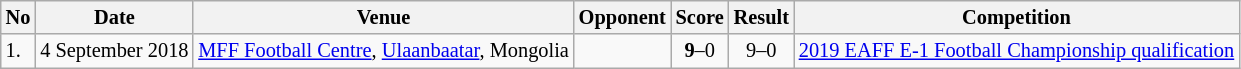<table class="wikitable" style="font-size:85%;">
<tr>
<th>No</th>
<th>Date</th>
<th>Venue</th>
<th>Opponent</th>
<th>Score</th>
<th>Result</th>
<th>Competition</th>
</tr>
<tr>
<td>1.</td>
<td>4 September 2018</td>
<td><a href='#'>MFF Football Centre</a>, <a href='#'>Ulaanbaatar</a>, Mongolia</td>
<td></td>
<td align=center><strong>9</strong>–0</td>
<td align=center>9–0</td>
<td><a href='#'>2019 EAFF E-1 Football Championship  qualification</a></td>
</tr>
</table>
